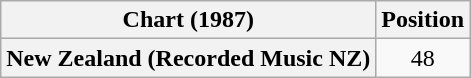<table class="wikitable plainrowheaders" style="text-align:center">
<tr>
<th>Chart (1987)</th>
<th>Position</th>
</tr>
<tr>
<th scope="row">New Zealand (Recorded Music NZ)</th>
<td>48</td>
</tr>
</table>
